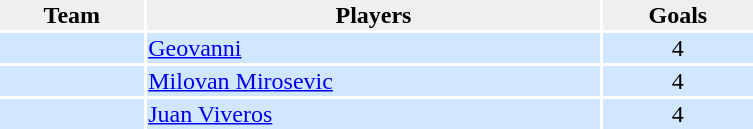<table width=40%>
<tr bgcolor=#EFEFEF>
<th>Team</th>
<th>Players</th>
<th>Goals</th>
</tr>
<tr bgcolor=#D0E7FF>
<td align=center></td>
<td><a href='#'>Geovanni</a></td>
<td align=center>4</td>
</tr>
<tr bgcolor=#D0E7FF>
<td align=center></td>
<td><a href='#'>Milovan Mirosevic</a></td>
<td align=center>4</td>
</tr>
<tr bgcolor=#D0E7FF>
<td align=center></td>
<td><a href='#'>Juan Viveros</a></td>
<td align=center>4</td>
</tr>
</table>
